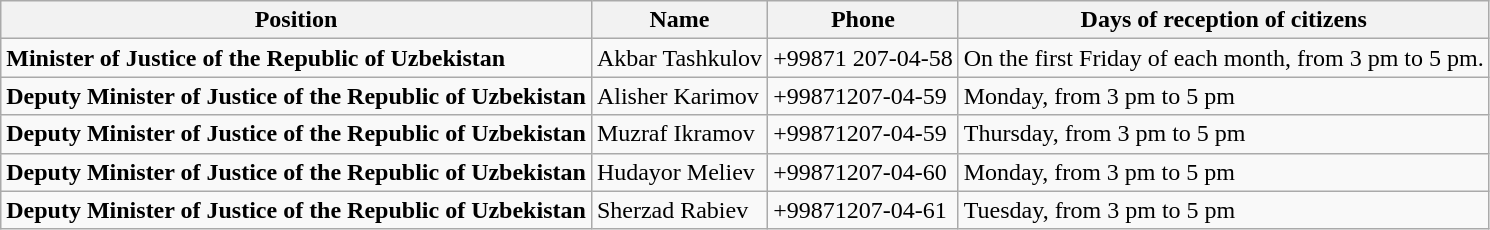<table class="wikitable">
<tr>
<th>Position</th>
<th>Name</th>
<th>Phone</th>
<th>Days of reception of citizens</th>
</tr>
<tr>
<td><strong>Minister of Justice of the Republic of Uzbekistan</strong></td>
<td>Akbar Tashkulov</td>
<td>+99871 207-04-58</td>
<td>On the first Friday of each month, from 3 pm to 5 pm.</td>
</tr>
<tr>
<td><strong>Deputy Minister of Justice of the Republic of Uzbekistan</strong></td>
<td>Alisher Karimov</td>
<td>+99871207-04-59</td>
<td>Monday, from 3 pm to 5 pm</td>
</tr>
<tr>
<td><strong>Deputy Minister of Justice of the Republic of Uzbekistan</strong></td>
<td>Muzraf Ikramov</td>
<td>+99871207-04-59</td>
<td>Thursday, from 3 pm to 5 pm</td>
</tr>
<tr>
<td><strong>Deputy Minister of Justice of the Republic of Uzbekistan</strong></td>
<td>Hudayor Meliev</td>
<td>+99871207-04-60</td>
<td>Monday, from 3 pm to 5 pm</td>
</tr>
<tr>
<td><strong>Deputy Minister of Justice of the Republic of Uzbekistan</strong></td>
<td>Sherzad Rabiev</td>
<td>+99871207-04-61</td>
<td>Tuesday, from 3 pm to 5 pm</td>
</tr>
</table>
